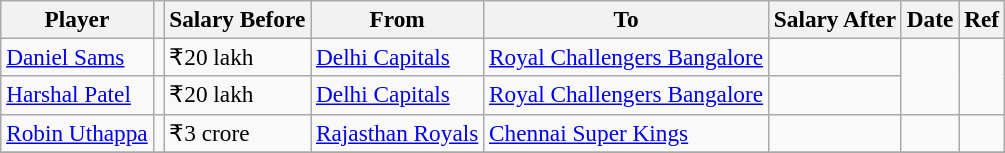<table class="wikitable"  style="font-size:97%;">
<tr>
<th>Player</th>
<th></th>
<th>Salary Before</th>
<th>From</th>
<th>To</th>
<th>Salary After</th>
<th>Date</th>
<th>Ref</th>
</tr>
<tr>
<td><a href='#'>Daniel Sams</a> </td>
<td></td>
<td>₹20 lakh</td>
<td><a href='#'>Delhi Capitals</a></td>
<td><a href='#'>Royal Challengers Bangalore</a></td>
<td></td>
<td rowspan="2"></td>
<td rowspan="2"></td>
</tr>
<tr>
<td><a href='#'>Harshal Patel</a></td>
<td></td>
<td>₹20 lakh</td>
<td><a href='#'>Delhi Capitals</a></td>
<td><a href='#'>Royal Challengers Bangalore</a></td>
<td></td>
</tr>
<tr>
<td><a href='#'>Robin Uthappa</a></td>
<td></td>
<td>₹3 crore</td>
<td><a href='#'>Rajasthan Royals</a></td>
<td><a href='#'>Chennai Super Kings</a></td>
<td></td>
<td></td>
<td></td>
</tr>
<tr>
</tr>
</table>
